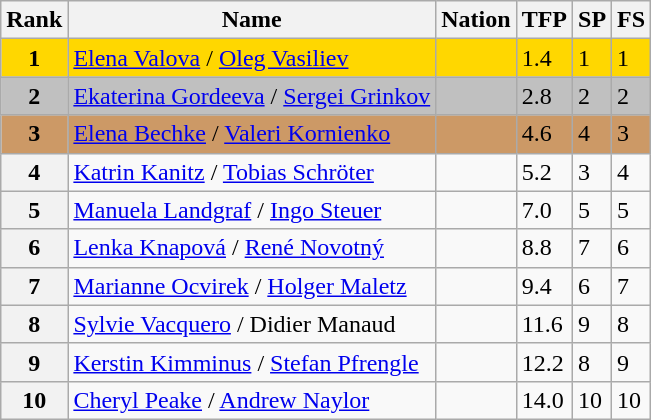<table class="wikitable">
<tr>
<th>Rank</th>
<th>Name</th>
<th>Nation</th>
<th>TFP</th>
<th>SP</th>
<th>FS</th>
</tr>
<tr bgcolor="gold">
<td align="center"><strong>1</strong></td>
<td><a href='#'>Elena Valova</a> / <a href='#'>Oleg Vasiliev</a></td>
<td></td>
<td>1.4</td>
<td>1</td>
<td>1</td>
</tr>
<tr bgcolor="silver">
<td align="center"><strong>2</strong></td>
<td><a href='#'>Ekaterina Gordeeva</a> / <a href='#'>Sergei Grinkov</a></td>
<td></td>
<td>2.8</td>
<td>2</td>
<td>2</td>
</tr>
<tr bgcolor="cc9966">
<td align="center"><strong>3</strong></td>
<td><a href='#'>Elena Bechke</a> / <a href='#'>Valeri Kornienko</a></td>
<td></td>
<td>4.6</td>
<td>4</td>
<td>3</td>
</tr>
<tr>
<th>4</th>
<td><a href='#'>Katrin Kanitz</a> / <a href='#'>Tobias Schröter</a></td>
<td></td>
<td>5.2</td>
<td>3</td>
<td>4</td>
</tr>
<tr>
<th>5</th>
<td><a href='#'>Manuela Landgraf</a> / <a href='#'>Ingo Steuer</a></td>
<td></td>
<td>7.0</td>
<td>5</td>
<td>5</td>
</tr>
<tr>
<th>6</th>
<td><a href='#'>Lenka Knapová</a> / <a href='#'>René Novotný</a></td>
<td></td>
<td>8.8</td>
<td>7</td>
<td>6</td>
</tr>
<tr>
<th>7</th>
<td><a href='#'>Marianne Ocvirek</a> / <a href='#'>Holger Maletz</a></td>
<td></td>
<td>9.4</td>
<td>6</td>
<td>7</td>
</tr>
<tr>
<th>8</th>
<td><a href='#'>Sylvie Vacquero</a> / Didier Manaud</td>
<td></td>
<td>11.6</td>
<td>9</td>
<td>8</td>
</tr>
<tr>
<th>9</th>
<td><a href='#'>Kerstin Kimminus</a> / <a href='#'>Stefan Pfrengle</a></td>
<td></td>
<td>12.2</td>
<td>8</td>
<td>9</td>
</tr>
<tr>
<th>10</th>
<td><a href='#'>Cheryl Peake</a> / <a href='#'>Andrew Naylor</a></td>
<td></td>
<td>14.0</td>
<td>10</td>
<td>10</td>
</tr>
</table>
